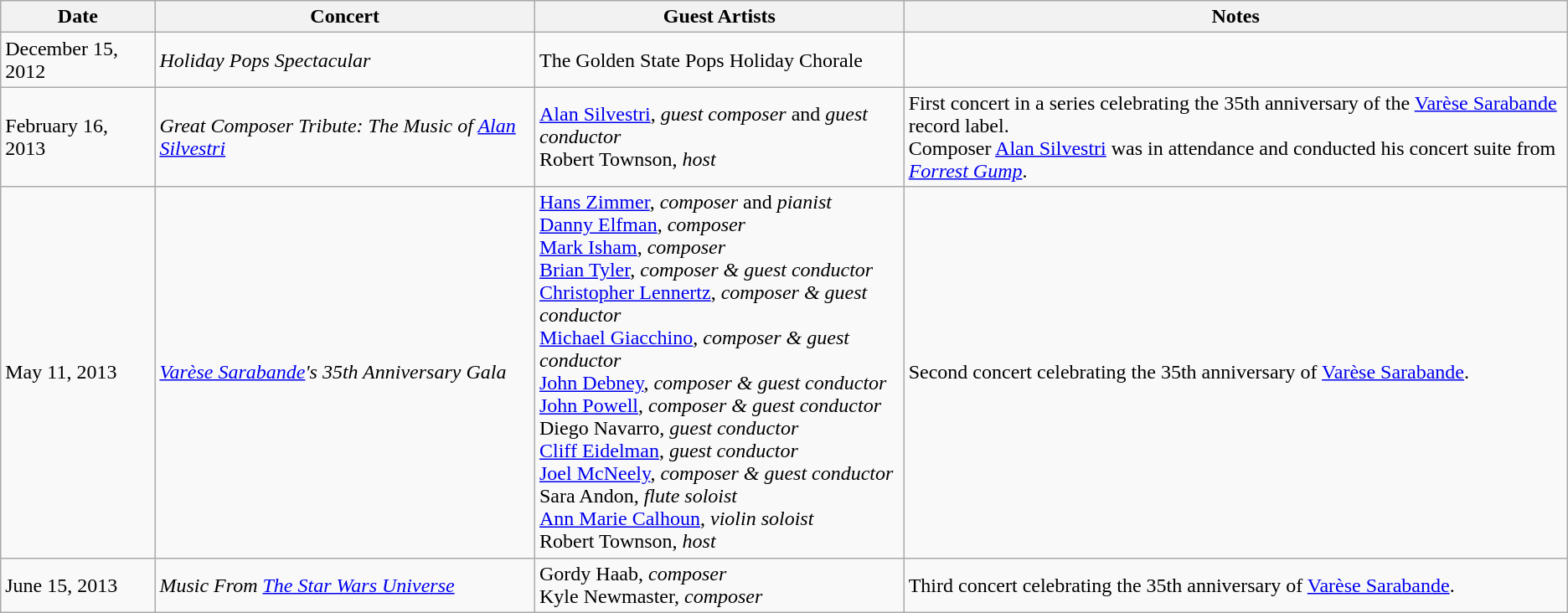<table class="wikitable">
<tr>
<th>Date</th>
<th>Concert</th>
<th>Guest Artists</th>
<th>Notes</th>
</tr>
<tr>
<td>December 15, 2012</td>
<td><em>Holiday Pops Spectacular</em></td>
<td>The Golden State Pops Holiday Chorale</td>
<td></td>
</tr>
<tr>
<td>February 16, 2013</td>
<td><em>Great Composer Tribute: The Music of <a href='#'>Alan Silvestri</a></em></td>
<td><a href='#'>Alan Silvestri</a>, <em>guest composer</em> and <em>guest conductor</em><br>Robert Townson, <em>host</em></td>
<td>First concert in a series celebrating the 35th anniversary of the <a href='#'>Varèse Sarabande</a> record label.<br>  Composer <a href='#'>Alan Silvestri</a> was in attendance and conducted his concert suite from <em><a href='#'>Forrest Gump</a></em>.</td>
</tr>
<tr>
<td>May 11, 2013</td>
<td><em><a href='#'>Varèse Sarabande</a>'s 35th Anniversary Gala</em></td>
<td><a href='#'>Hans Zimmer</a>, <em>composer</em> and <em>pianist</em> <br><a href='#'>Danny Elfman</a>, <em>composer</em> <br> <a href='#'>Mark Isham</a>, <em>composer</em> <br> <a href='#'>Brian Tyler</a>, <em>composer & guest conductor</em> <br> <a href='#'>Christopher Lennertz</a>, <em>composer & guest conductor</em> <br><a href='#'>Michael Giacchino</a>, <em>composer & guest conductor</em> <br> <a href='#'>John Debney</a>, <em>composer & guest conductor</em> <br> <a href='#'>John Powell</a>, <em>composer & guest conductor</em> <br> Diego Navarro, <em>guest conductor</em><br> <a href='#'>Cliff Eidelman</a>, <em>guest conductor</em><br> <a href='#'>Joel McNeely</a>, <em>composer & guest conductor</em> <br> Sara Andon, <em>flute soloist</em> <br> <a href='#'>Ann Marie Calhoun</a>, <em>violin soloist <br> </em>Robert Townson, <em>host</em></td>
<td>Second concert celebrating the 35th anniversary of <a href='#'>Varèse Sarabande</a>.</td>
</tr>
<tr>
<td>June 15, 2013</td>
<td><em>Music From <a href='#'>The Star Wars Universe</a></em></td>
<td>Gordy Haab, <em>composer</em> <br> Kyle Newmaster, <em>composer</em></td>
<td>Third concert celebrating the 35th anniversary of <a href='#'>Varèse Sarabande</a>.</td>
</tr>
</table>
